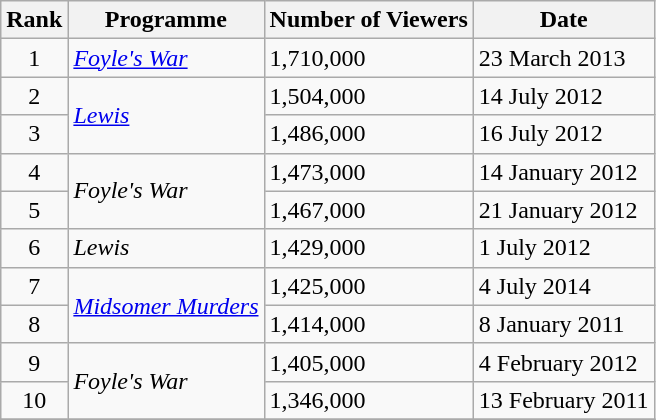<table class="wikitable">
<tr>
<th>Rank</th>
<th>Programme</th>
<th>Number of Viewers</th>
<th>Date</th>
</tr>
<tr>
<td style="text-align:center;">1</td>
<td><em><a href='#'>Foyle's War</a></em></td>
<td>1,710,000</td>
<td>23 March 2013</td>
</tr>
<tr>
<td style="text-align:center;">2</td>
<td rowspan="2"><em><a href='#'>Lewis</a></em></td>
<td>1,504,000</td>
<td>14 July 2012</td>
</tr>
<tr>
<td style="text-align:center;">3</td>
<td>1,486,000</td>
<td>16 July 2012</td>
</tr>
<tr>
<td style="text-align:center;">4</td>
<td rowspan="2"><em>Foyle's War</em></td>
<td>1,473,000</td>
<td>14 January 2012</td>
</tr>
<tr>
<td style="text-align:center;">5</td>
<td>1,467,000</td>
<td>21 January 2012</td>
</tr>
<tr>
<td style="text-align:center;">6</td>
<td><em>Lewis</em></td>
<td>1,429,000</td>
<td>1 July 2012</td>
</tr>
<tr>
<td style="text-align:center;">7</td>
<td rowspan="2"><em><a href='#'>Midsomer Murders</a> </em></td>
<td>1,425,000</td>
<td>4 July 2014</td>
</tr>
<tr>
<td style="text-align:center;">8</td>
<td>1,414,000</td>
<td>8 January 2011</td>
</tr>
<tr>
<td style="text-align:center;">9</td>
<td rowspan="2"><em>Foyle's War</em></td>
<td>1,405,000</td>
<td>4 February 2012</td>
</tr>
<tr>
<td style="text-align:center;">10</td>
<td>1,346,000</td>
<td>13 February 2011</td>
</tr>
<tr>
</tr>
</table>
